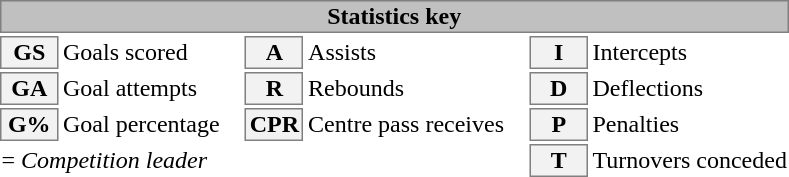<table class=toccolours>
<tr>
<th colspan=6 style="background-color:silver; border:solid 1px gray">Statistics key</th>
</tr>
<tr>
<td width=35px style="background-color:#F2F2F2; border:solid 1px gray; text-align:center"><strong>GS</strong></td>
<td>Goals scored</td>
<td width=35px style="background-color:#F2F2F2; border:solid 1px gray; text-align:center"><strong>A</strong></td>
<td>Assists</td>
<td width=30px style="background-color:#F2F2F2; border:solid 1px gray; text-align:center"><strong>I</strong></td>
<td>Intercepts</td>
</tr>
<tr>
<td width=35px style="background-color:#F2F2F2; border:solid 1px gray; text-align:center"><strong>GA</strong></td>
<td>Goal attempts</td>
<td width=35px style="background-color:#F2F2F2; border:solid 1px gray; text-align:center"><strong>R</strong></td>
<td>Rebounds</td>
<td width=35px style="background-color:#F2F2F2; border:solid 1px gray; text-align:center"><strong>D</strong></td>
<td>Deflections</td>
</tr>
<tr>
<td width=35px style="background-color:#F2F2F2; border:solid 1px gray; text-align:center"><strong>G%</strong></td>
<td style=padding-right:15px>Goal percentage</td>
<td width=35px style="background-color:#F2F2F2; border:solid 1px gray; text-align:center"><strong>CPR</strong></td>
<td style=padding-right:15px>Centre pass receives</td>
<td width=35px style="background-color:#F2F2F2; border:solid 1px gray; text-align:center"><strong>P</strong></td>
<td>Penalties</td>
</tr>
<tr>
<td colspan=4> = <em>Competition leader</em></td>
<td width=30px style="background-color:#F2F2F2; border:solid 1px gray; text-align:center"><strong>T</strong></td>
<td>Turnovers conceded</td>
</tr>
</table>
